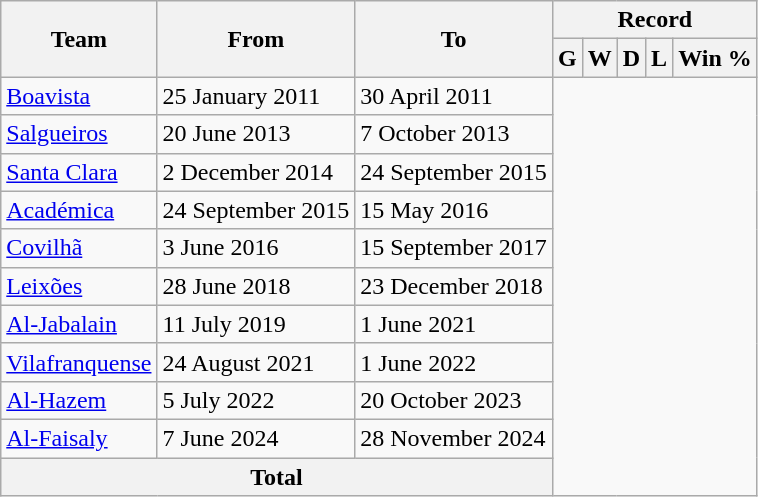<table class="wikitable" style="text-align: center">
<tr>
<th rowspan="2">Team</th>
<th rowspan="2">From</th>
<th rowspan="2">To</th>
<th colspan="5">Record</th>
</tr>
<tr>
<th>G</th>
<th>W</th>
<th>D</th>
<th>L</th>
<th>Win %</th>
</tr>
<tr>
<td align=left><a href='#'>Boavista</a></td>
<td align=left>25 January 2011</td>
<td align=left>30 April 2011<br></td>
</tr>
<tr>
<td align=left><a href='#'>Salgueiros</a></td>
<td align=left>20 June 2013</td>
<td align=left>7 October 2013<br></td>
</tr>
<tr>
<td align=left><a href='#'>Santa Clara</a></td>
<td align=left>2 December 2014</td>
<td align=left>24 September 2015<br></td>
</tr>
<tr>
<td align=left><a href='#'>Académica</a></td>
<td align=left>24 September 2015</td>
<td align=left>15 May 2016<br></td>
</tr>
<tr>
<td align=left><a href='#'>Covilhã</a></td>
<td align=left>3 June 2016</td>
<td align=left>15 September 2017<br></td>
</tr>
<tr>
<td align=left><a href='#'>Leixões</a></td>
<td align=left>28 June 2018</td>
<td align=left>23 December 2018<br></td>
</tr>
<tr>
<td align=left><a href='#'>Al-Jabalain</a></td>
<td align=left>11 July 2019</td>
<td align=left>1 June 2021<br></td>
</tr>
<tr>
<td align=left><a href='#'>Vilafranquense</a></td>
<td align=left>24 August 2021</td>
<td align=left>1 June 2022<br></td>
</tr>
<tr>
<td align=left><a href='#'>Al-Hazem</a></td>
<td align=left>5 July 2022</td>
<td align=left>20 October 2023<br></td>
</tr>
<tr>
<td align=left><a href='#'>Al-Faisaly</a></td>
<td align=left>7 June 2024</td>
<td align=left>28 November 2024<br></td>
</tr>
<tr>
<th colspan=3>Total<br></th>
</tr>
</table>
